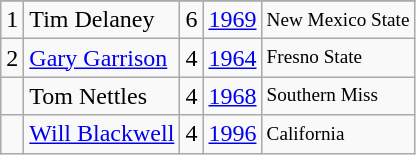<table class="wikitable">
<tr>
</tr>
<tr>
<td>1</td>
<td>Tim Delaney</td>
<td>6</td>
<td><a href='#'>1969</a></td>
<td style="font-size:80%;">New Mexico State</td>
</tr>
<tr>
<td>2</td>
<td><a href='#'>Gary Garrison</a></td>
<td>4</td>
<td><a href='#'>1964</a></td>
<td style="font-size:80%;">Fresno State</td>
</tr>
<tr>
<td></td>
<td>Tom Nettles</td>
<td>4</td>
<td><a href='#'>1968</a></td>
<td style="font-size:80%;">Southern Miss</td>
</tr>
<tr>
<td></td>
<td><a href='#'>Will Blackwell</a></td>
<td>4</td>
<td><a href='#'>1996</a></td>
<td style="font-size:80%;">California</td>
</tr>
</table>
